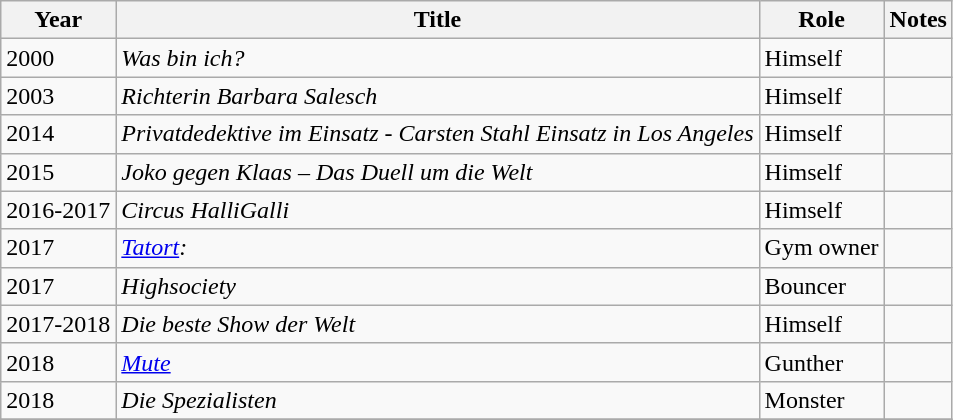<table class = "wikitable sortable">
<tr>
<th>Year</th>
<th>Title</th>
<th>Role</th>
<th class = "unsortable">Notes</th>
</tr>
<tr>
<td>2000</td>
<td><em>Was bin ich?</em></td>
<td>Himself</td>
<td></td>
</tr>
<tr>
<td>2003</td>
<td><em>Richterin Barbara Salesch</em></td>
<td>Himself</td>
<td></td>
</tr>
<tr>
<td>2014</td>
<td><em>Privatdedektive im Einsatz - Carsten Stahl Einsatz in Los Angeles</em></td>
<td>Himself</td>
<td></td>
</tr>
<tr>
<td>2015</td>
<td><em>Joko gegen Klaas – Das Duell um die Welt</em></td>
<td>Himself</td>
<td></td>
</tr>
<tr>
<td>2016-2017</td>
<td><em>Circus HalliGalli</em></td>
<td>Himself</td>
<td></td>
</tr>
<tr>
<td>2017</td>
<td><em><a href='#'>Tatort</a>: </em></td>
<td>Gym owner</td>
<td></td>
</tr>
<tr>
<td>2017</td>
<td><em>Highsociety</em></td>
<td>Bouncer</td>
<td></td>
</tr>
<tr>
<td>2017-2018</td>
<td><em>Die beste Show der Welt</em></td>
<td>Himself</td>
<td></td>
</tr>
<tr>
<td>2018</td>
<td><em><a href='#'>Mute</a></em></td>
<td>Gunther</td>
<td></td>
</tr>
<tr>
<td>2018</td>
<td><em>Die Spezialisten</em></td>
<td>Monster</td>
<td></td>
</tr>
<tr>
</tr>
</table>
